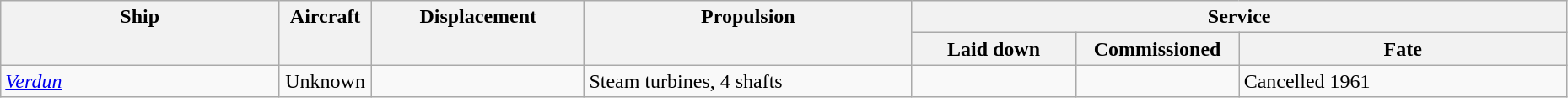<table class="wikitable" style="width:98%;">
<tr valign="top"|- valign="top">
<th style="width:17%; text-align:center;" rowspan="2">Ship</th>
<th style="width:5%; text-align:center;" rowspan="2">Aircraft</th>
<th style="width:13%; text-align:center;" rowspan="2">Displacement</th>
<th style="width:20%; text-align:center;" rowspan="2">Propulsion</th>
<th style="width:40%; text-align:center;" colspan="3">Service</th>
</tr>
<tr valign="top">
<th style="width:10%; text-align:center;">Laid down</th>
<th style="width:10%; text-align:center;">Commissioned</th>
<th style="width:20%; text-align:center;">Fate</th>
</tr>
<tr valign="top">
<td align= left><em><a href='#'>Verdun</a></em></td>
<td style="text-align:center;">Unknown</td>
<td style="text-align:center;"></td>
<td align= left>Steam turbines, 4 shafts</td>
<td style="text-align:center;"></td>
<td style="text-align:center;"></td>
<td align= left>Cancelled 1961</td>
</tr>
</table>
